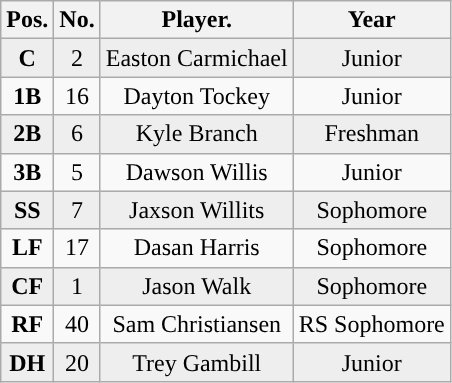<table class="wikitable non-sortable">
<tr>
<th style="text-align:center; ">Pos.</th>
<th style="text-align:center; ">No.</th>
<th style="text-align:center; ">Player.</th>
<th style="text-align:center; ">Year</th>
</tr>
<tr style="background:#eeeeee;text-align:center;">
<td><strong>C</strong></td>
<td>2</td>
<td>Easton Carmichael</td>
<td>Junior</td>
</tr>
<tr style="text-align:center;">
<td><strong>1B</strong></td>
<td>16</td>
<td>Dayton Tockey</td>
<td>Junior</td>
</tr>
<tr style="background:#eeeeee;text-align:center;">
<td><strong>2B</strong></td>
<td>6</td>
<td>Kyle Branch</td>
<td>Freshman</td>
</tr>
<tr style="text-align:center;">
<td><strong>3B</strong></td>
<td>5</td>
<td>Dawson Willis</td>
<td>Junior</td>
</tr>
<tr style="background:#eeeeee;text-align:center;">
<td><strong>SS</strong></td>
<td>7</td>
<td>Jaxson Willits</td>
<td>Sophomore</td>
</tr>
<tr style="text-align:center;">
<td><strong>LF</strong></td>
<td>17</td>
<td>Dasan Harris</td>
<td>Sophomore</td>
</tr>
<tr style="background:#eeeeee;text-align:center;">
<td><strong>CF</strong></td>
<td>1</td>
<td>Jason Walk</td>
<td>Sophomore</td>
</tr>
<tr style="text-align:center;">
<td><strong>RF</strong></td>
<td>40</td>
<td>Sam Christiansen</td>
<td>RS Sophomore</td>
</tr>
<tr style="background:#eeeeee;text-align:center;">
<td><strong>DH</strong></td>
<td>20</td>
<td>Trey Gambill</td>
<td>Junior</td>
</tr>
</table>
